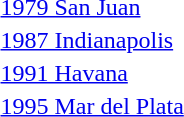<table>
<tr>
<td><a href='#'>1979 San Juan</a><br></td>
<td></td>
<td></td>
<td></td>
</tr>
<tr>
<td><a href='#'>1987 Indianapolis</a><br></td>
<td></td>
<td></td>
<td></td>
</tr>
<tr>
<td><a href='#'>1991 Havana</a><br></td>
<td></td>
<td></td>
<td></td>
</tr>
<tr>
<td><a href='#'>1995 Mar del Plata</a><br></td>
<td></td>
<td></td>
<td></td>
</tr>
</table>
